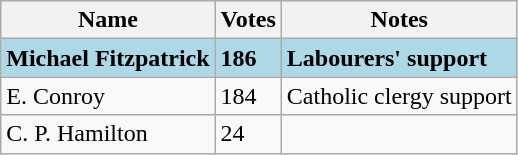<table class="wikitable">
<tr>
<th>Name</th>
<th>Votes</th>
<th>Notes</th>
</tr>
<tr style="background-color: lightblue; font-weight: bold">
<td>Michael Fitzpatrick</td>
<td>186</td>
<td>Labourers' support</td>
</tr>
<tr>
<td>E. Conroy</td>
<td>184</td>
<td>Catholic clergy support</td>
</tr>
<tr>
<td>C. P. Hamilton</td>
<td>24</td>
<td></td>
</tr>
</table>
